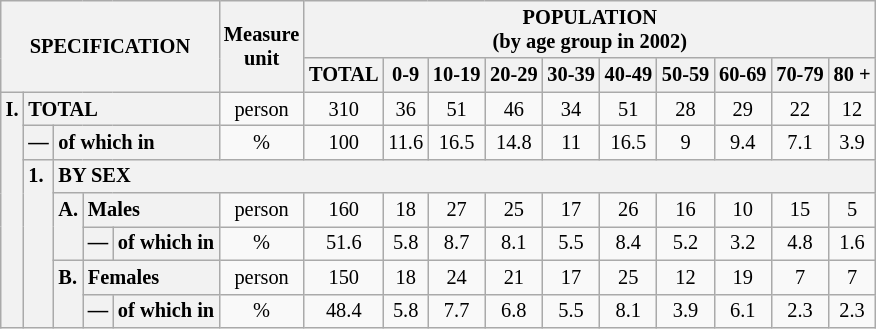<table class="wikitable" style="font-size:85%; text-align:center">
<tr>
<th rowspan="2" colspan="5">SPECIFICATION</th>
<th rowspan="2">Measure<br> unit</th>
<th colspan="10" rowspan="1">POPULATION<br> (by age group in 2002)</th>
</tr>
<tr>
<th>TOTAL</th>
<th>0-9</th>
<th>10-19</th>
<th>20-29</th>
<th>30-39</th>
<th>40-49</th>
<th>50-59</th>
<th>60-69</th>
<th>70-79</th>
<th>80 +</th>
</tr>
<tr>
<th style="text-align:left" valign="top" rowspan="7">I.</th>
<th style="text-align:left" colspan="4">TOTAL</th>
<td>person</td>
<td>310</td>
<td>36</td>
<td>51</td>
<td>46</td>
<td>34</td>
<td>51</td>
<td>28</td>
<td>29</td>
<td>22</td>
<td>12</td>
</tr>
<tr>
<th style="text-align:left" valign="top">—</th>
<th style="text-align:left" colspan="3">of which in</th>
<td>%</td>
<td>100</td>
<td>11.6</td>
<td>16.5</td>
<td>14.8</td>
<td>11</td>
<td>16.5</td>
<td>9</td>
<td>9.4</td>
<td>7.1</td>
<td>3.9</td>
</tr>
<tr>
<th style="text-align:left" valign="top" rowspan="5">1.</th>
<th style="text-align:left" colspan="14">BY SEX</th>
</tr>
<tr>
<th style="text-align:left" valign="top" rowspan="2">A.</th>
<th style="text-align:left" colspan="2">Males</th>
<td>person</td>
<td>160</td>
<td>18</td>
<td>27</td>
<td>25</td>
<td>17</td>
<td>26</td>
<td>16</td>
<td>10</td>
<td>15</td>
<td>5</td>
</tr>
<tr>
<th style="text-align:left" valign="top">—</th>
<th style="text-align:left" colspan="1">of which in</th>
<td>%</td>
<td>51.6</td>
<td>5.8</td>
<td>8.7</td>
<td>8.1</td>
<td>5.5</td>
<td>8.4</td>
<td>5.2</td>
<td>3.2</td>
<td>4.8</td>
<td>1.6</td>
</tr>
<tr>
<th style="text-align:left" valign="top" rowspan="2">B.</th>
<th style="text-align:left" colspan="2">Females</th>
<td>person</td>
<td>150</td>
<td>18</td>
<td>24</td>
<td>21</td>
<td>17</td>
<td>25</td>
<td>12</td>
<td>19</td>
<td>7</td>
<td>7</td>
</tr>
<tr>
<th style="text-align:left" valign="top">—</th>
<th style="text-align:left" colspan="1">of which in</th>
<td>%</td>
<td>48.4</td>
<td>5.8</td>
<td>7.7</td>
<td>6.8</td>
<td>5.5</td>
<td>8.1</td>
<td>3.9</td>
<td>6.1</td>
<td>2.3</td>
<td>2.3</td>
</tr>
</table>
